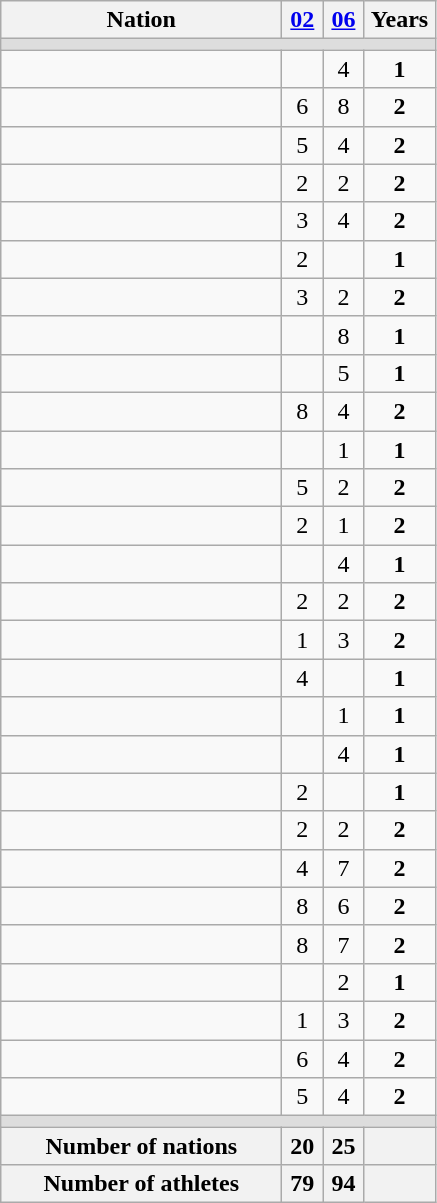<table class=wikitable style="text-align:center">
<tr>
<th width=180>Nation</th>
<th width=20><a href='#'>02</a></th>
<th width=20><a href='#'>06</a></th>
<th width=40>Years</th>
</tr>
<tr bgcolor=#DDDDDD>
<td colspan=4></td>
</tr>
<tr>
<td align=left></td>
<td></td>
<td>4</td>
<td><strong>1</strong></td>
</tr>
<tr>
<td align=left></td>
<td>6</td>
<td>8</td>
<td><strong>2</strong></td>
</tr>
<tr>
<td align=left></td>
<td>5</td>
<td>4</td>
<td><strong>2</strong></td>
</tr>
<tr>
<td align=left></td>
<td>2</td>
<td>2</td>
<td><strong>2</strong></td>
</tr>
<tr>
<td align=left></td>
<td>3</td>
<td>4</td>
<td><strong>2</strong></td>
</tr>
<tr>
<td align=left></td>
<td>2</td>
<td></td>
<td><strong>1</strong></td>
</tr>
<tr>
<td align=left></td>
<td>3</td>
<td>2</td>
<td><strong>2</strong></td>
</tr>
<tr>
<td align=left></td>
<td></td>
<td>8</td>
<td><strong>1</strong></td>
</tr>
<tr>
<td align=left></td>
<td></td>
<td>5</td>
<td><strong>1</strong></td>
</tr>
<tr>
<td align=left></td>
<td>8</td>
<td>4</td>
<td><strong>2</strong></td>
</tr>
<tr>
<td align=left></td>
<td></td>
<td>1</td>
<td><strong>1</strong></td>
</tr>
<tr>
<td align=left></td>
<td>5</td>
<td>2</td>
<td><strong>2</strong></td>
</tr>
<tr>
<td align=left></td>
<td>2</td>
<td>1</td>
<td><strong>2</strong></td>
</tr>
<tr>
<td align=left></td>
<td></td>
<td>4</td>
<td><strong>1</strong></td>
</tr>
<tr>
<td align=left></td>
<td>2</td>
<td>2</td>
<td><strong>2</strong></td>
</tr>
<tr>
<td align=left></td>
<td>1</td>
<td>3</td>
<td><strong>2</strong></td>
</tr>
<tr>
<td align=left></td>
<td>4</td>
<td></td>
<td><strong>1</strong></td>
</tr>
<tr>
<td align=left></td>
<td></td>
<td>1</td>
<td><strong>1</strong></td>
</tr>
<tr>
<td align=left></td>
<td></td>
<td>4</td>
<td><strong>1</strong></td>
</tr>
<tr>
<td align=left></td>
<td>2</td>
<td></td>
<td><strong>1</strong></td>
</tr>
<tr>
<td align=left></td>
<td>2</td>
<td>2</td>
<td><strong>2</strong></td>
</tr>
<tr>
<td align=left></td>
<td>4</td>
<td>7</td>
<td><strong>2</strong></td>
</tr>
<tr>
<td align=left></td>
<td>8</td>
<td>6</td>
<td><strong>2</strong></td>
</tr>
<tr>
<td align=left></td>
<td>8</td>
<td>7</td>
<td><strong>2</strong></td>
</tr>
<tr>
<td align=left></td>
<td></td>
<td>2</td>
<td><strong>1</strong></td>
</tr>
<tr>
<td align=left></td>
<td>1</td>
<td>3</td>
<td><strong>2</strong></td>
</tr>
<tr>
<td align=left></td>
<td>6</td>
<td>4</td>
<td><strong>2</strong></td>
</tr>
<tr>
<td align=left></td>
<td>5</td>
<td>4</td>
<td><strong>2</strong></td>
</tr>
<tr bgcolor=#DDDDDD>
<td colspan=4></td>
</tr>
<tr>
<th>Number of nations</th>
<th>20</th>
<th>25</th>
<th></th>
</tr>
<tr>
<th>Number of athletes</th>
<th>79</th>
<th>94</th>
<th></th>
</tr>
</table>
